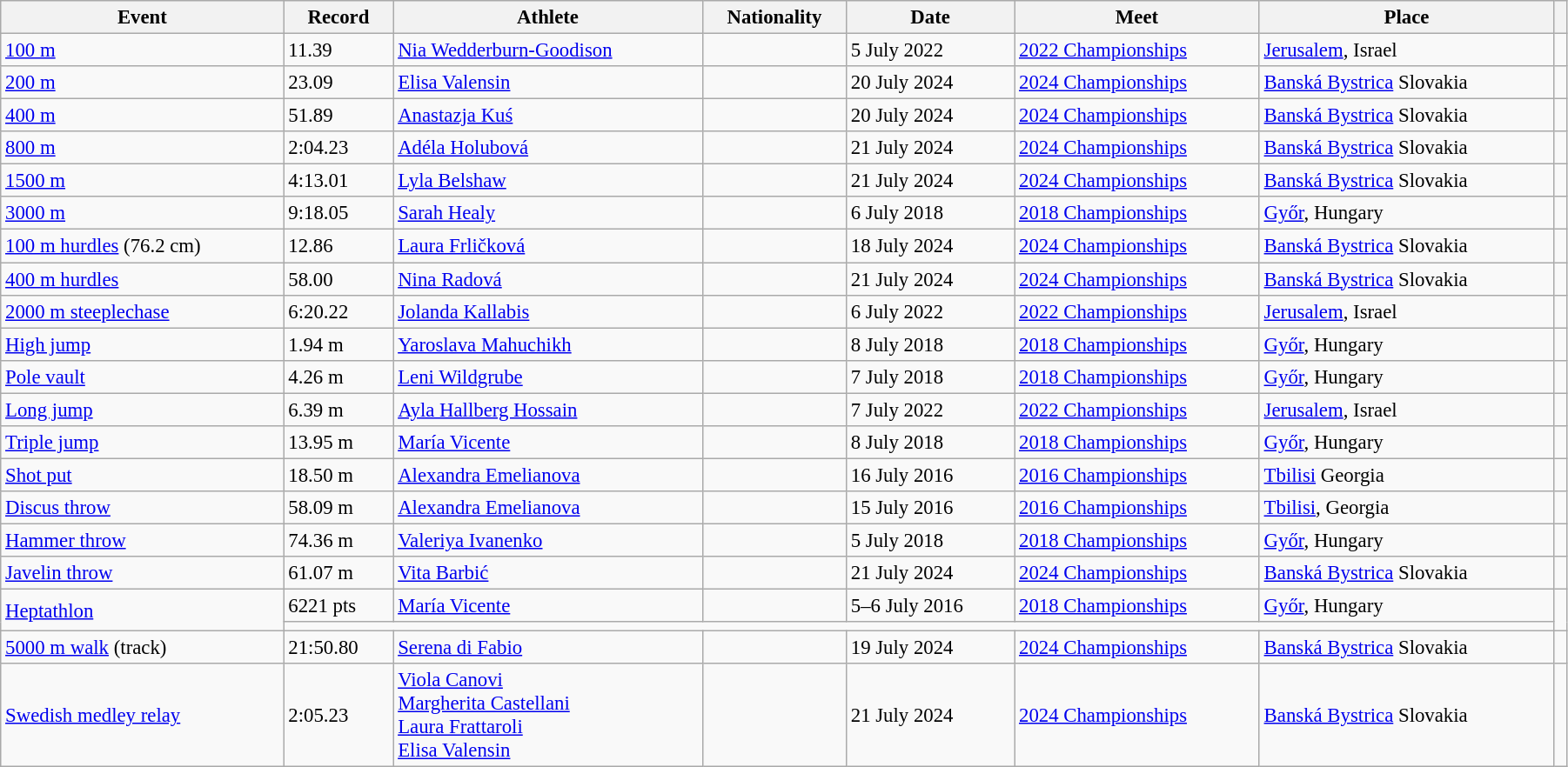<table class="wikitable" style="font-size:95%; width: 95%;">
<tr>
<th>Event</th>
<th>Record</th>
<th>Athlete</th>
<th>Nationality</th>
<th>Date</th>
<th>Meet</th>
<th>Place</th>
<th></th>
</tr>
<tr>
<td><a href='#'>100 m</a></td>
<td>11.39 </td>
<td><a href='#'>Nia Wedderburn-Goodison</a></td>
<td></td>
<td>5 July 2022</td>
<td><a href='#'>2022 Championships</a></td>
<td><a href='#'>Jerusalem</a>, Israel</td>
<td></td>
</tr>
<tr>
<td><a href='#'>200 m</a></td>
<td>23.09 </td>
<td><a href='#'>Elisa Valensin</a></td>
<td></td>
<td>20 July 2024</td>
<td><a href='#'>2024 Championships</a></td>
<td><a href='#'>Banská Bystrica</a> Slovakia</td>
<td></td>
</tr>
<tr>
<td><a href='#'>400 m</a></td>
<td>51.89</td>
<td><a href='#'>Anastazja Kuś</a></td>
<td></td>
<td>20 July 2024</td>
<td><a href='#'>2024 Championships</a></td>
<td><a href='#'>Banská Bystrica</a> Slovakia</td>
<td></td>
</tr>
<tr>
<td><a href='#'>800 m</a></td>
<td>2:04.23</td>
<td><a href='#'>Adéla Holubová</a></td>
<td></td>
<td>21 July 2024</td>
<td><a href='#'>2024 Championships</a></td>
<td><a href='#'>Banská Bystrica</a> Slovakia</td>
<td></td>
</tr>
<tr>
<td><a href='#'>1500 m</a></td>
<td>4:13.01</td>
<td><a href='#'>Lyla Belshaw</a></td>
<td></td>
<td>21 July 2024</td>
<td><a href='#'>2024 Championships</a></td>
<td><a href='#'>Banská Bystrica</a> Slovakia</td>
<td></td>
</tr>
<tr>
<td><a href='#'>3000 m</a></td>
<td>9:18.05</td>
<td><a href='#'>Sarah Healy</a></td>
<td></td>
<td>6 July 2018</td>
<td><a href='#'>2018 Championships</a></td>
<td><a href='#'>Győr</a>, Hungary</td>
<td></td>
</tr>
<tr>
<td><a href='#'>100 m hurdles</a> (76.2 cm)</td>
<td>12.86 </td>
<td><a href='#'>Laura Frličková</a></td>
<td></td>
<td>18 July 2024</td>
<td><a href='#'>2024 Championships</a></td>
<td><a href='#'>Banská Bystrica</a> Slovakia</td>
<td></td>
</tr>
<tr>
<td><a href='#'>400 m hurdles</a></td>
<td>58.00</td>
<td><a href='#'>Nina Radová</a></td>
<td></td>
<td>21 July 2024</td>
<td><a href='#'>2024 Championships</a></td>
<td><a href='#'>Banská Bystrica</a> Slovakia</td>
<td></td>
</tr>
<tr>
<td><a href='#'>2000 m steeplechase</a></td>
<td>6:20.22</td>
<td><a href='#'>Jolanda Kallabis</a></td>
<td></td>
<td>6 July 2022</td>
<td><a href='#'>2022 Championships</a></td>
<td><a href='#'>Jerusalem</a>, Israel</td>
<td></td>
</tr>
<tr>
<td><a href='#'>High jump</a></td>
<td>1.94 m</td>
<td><a href='#'>Yaroslava Mahuchikh</a></td>
<td></td>
<td>8 July 2018</td>
<td><a href='#'>2018 Championships</a></td>
<td><a href='#'>Győr</a>, Hungary</td>
<td></td>
</tr>
<tr>
<td><a href='#'>Pole vault</a></td>
<td>4.26 m</td>
<td><a href='#'>Leni Wildgrube</a></td>
<td></td>
<td>7 July 2018</td>
<td><a href='#'>2018 Championships</a></td>
<td><a href='#'>Győr</a>, Hungary</td>
<td></td>
</tr>
<tr>
<td><a href='#'>Long jump</a></td>
<td>6.39 m </td>
<td><a href='#'>Ayla Hallberg Hossain</a></td>
<td></td>
<td>7 July 2022</td>
<td><a href='#'>2022 Championships</a></td>
<td><a href='#'>Jerusalem</a>, Israel</td>
<td></td>
</tr>
<tr>
<td><a href='#'>Triple jump</a></td>
<td>13.95 m </td>
<td><a href='#'>María Vicente</a></td>
<td></td>
<td>8 July 2018</td>
<td><a href='#'>2018 Championships</a></td>
<td><a href='#'>Győr</a>, Hungary</td>
<td></td>
</tr>
<tr>
<td><a href='#'>Shot put</a></td>
<td>18.50 m</td>
<td><a href='#'>Alexandra Emelianova</a></td>
<td></td>
<td>16 July 2016</td>
<td><a href='#'>2016 Championships</a></td>
<td><a href='#'>Tbilisi</a> Georgia</td>
<td></td>
</tr>
<tr>
<td><a href='#'>Discus throw</a></td>
<td>58.09 m</td>
<td><a href='#'>Alexandra Emelianova</a></td>
<td></td>
<td>15 July 2016</td>
<td><a href='#'>2016 Championships</a></td>
<td><a href='#'>Tbilisi</a>, Georgia</td>
<td></td>
</tr>
<tr>
<td><a href='#'>Hammer throw</a></td>
<td>74.36 m</td>
<td><a href='#'>Valeriya Ivanenko</a></td>
<td></td>
<td>5 July 2018</td>
<td><a href='#'>2018 Championships</a></td>
<td><a href='#'>Győr</a>, Hungary</td>
<td></td>
</tr>
<tr>
<td><a href='#'>Javelin throw</a></td>
<td>61.07 m</td>
<td><a href='#'>Vita Barbić</a></td>
<td></td>
<td>21 July 2024</td>
<td><a href='#'>2024 Championships</a></td>
<td><a href='#'>Banská Bystrica</a> Slovakia</td>
<td></td>
</tr>
<tr>
<td rowspan=2><a href='#'>Heptathlon</a></td>
<td>6221 pts </td>
<td><a href='#'>María Vicente</a></td>
<td></td>
<td>5–6 July 2016</td>
<td><a href='#'>2018 Championships</a></td>
<td><a href='#'>Győr</a>, Hungary</td>
<td rowspan="2"></td>
</tr>
<tr>
<td colspan=6></td>
</tr>
<tr>
<td><a href='#'>5000 m walk</a> (track)</td>
<td>21:50.80</td>
<td><a href='#'>Serena di Fabio</a></td>
<td></td>
<td>19 July 2024</td>
<td><a href='#'>2024 Championships</a></td>
<td><a href='#'>Banská Bystrica</a> Slovakia</td>
<td></td>
</tr>
<tr>
<td><a href='#'>Swedish medley relay</a></td>
<td>2:05.23</td>
<td><a href='#'>Viola Canovi</a><br><a href='#'>Margherita Castellani</a><br><a href='#'>Laura Frattaroli</a><br><a href='#'>Elisa Valensin</a></td>
<td></td>
<td>21 July 2024</td>
<td><a href='#'>2024 Championships</a></td>
<td><a href='#'>Banská Bystrica</a> Slovakia</td>
<td></td>
</tr>
</table>
